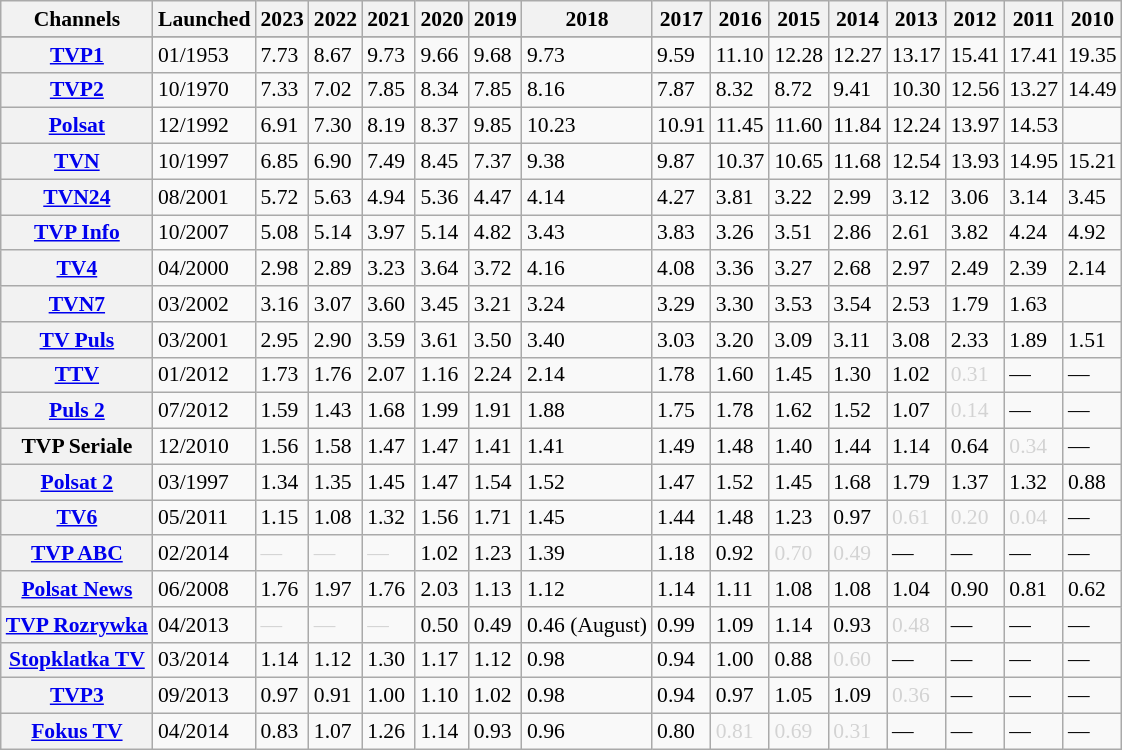<table class="sortable wikitable" style="font-size: 90%; text-align: left">
<tr>
<th class="unsortable">Channels</th>
<th class="unsortable">Launched</th>
<th>2023</th>
<th>2022</th>
<th>2021</th>
<th>2020</th>
<th>2019</th>
<th>2018</th>
<th>2017<br></th>
<th>2016<br></th>
<th>2015<br></th>
<th>2014<br></th>
<th>2013<br></th>
<th>2012<br></th>
<th>2011<br></th>
<th>2010<br></th>
</tr>
<tr>
</tr>
<tr>
<th><a href='#'>TVP1</a></th>
<td>01/1953</td>
<td>7.73</td>
<td>8.67</td>
<td>9.73</td>
<td>9.66</td>
<td>9.68</td>
<td>9.73</td>
<td>9.59</td>
<td>11.10</td>
<td>12.28</td>
<td>12.27</td>
<td>13.17</td>
<td>15.41</td>
<td>17.41</td>
<td>19.35</td>
</tr>
<tr>
<th><a href='#'>TVP2</a></th>
<td>10/1970</td>
<td>7.33</td>
<td>7.02</td>
<td>7.85</td>
<td>8.34</td>
<td>7.85</td>
<td>8.16</td>
<td>7.87</td>
<td>8.32</td>
<td>8.72</td>
<td>9.41</td>
<td>10.30</td>
<td>12.56</td>
<td>13.27</td>
<td>14.49</td>
</tr>
<tr>
<th><a href='#'>Polsat</a></th>
<td>12/1992</td>
<td>6.91</td>
<td>7.30</td>
<td>8.19</td>
<td>8.37</td>
<td>9.85</td>
<td>10.23</td>
<td>10.91</td>
<td>11.45</td>
<td>11.60</td>
<td>11.84</td>
<td>12.24</td>
<td>13.97</td>
<td>14.53</td>
<td></td>
</tr>
<tr>
<th><a href='#'>TVN</a></th>
<td>10/1997</td>
<td>6.85</td>
<td>6.90</td>
<td>7.49</td>
<td>8.45</td>
<td>7.37</td>
<td>9.38</td>
<td>9.87</td>
<td>10.37</td>
<td>10.65</td>
<td>11.68</td>
<td>12.54</td>
<td>13.93</td>
<td>14.95</td>
<td>15.21</td>
</tr>
<tr>
<th><a href='#'>TVN24</a></th>
<td>08/2001</td>
<td>5.72</td>
<td>5.63</td>
<td>4.94</td>
<td>5.36</td>
<td>4.47</td>
<td>4.14</td>
<td>4.27</td>
<td>3.81</td>
<td>3.22</td>
<td>2.99</td>
<td>3.12</td>
<td>3.06</td>
<td>3.14</td>
<td>3.45</td>
</tr>
<tr>
<th><a href='#'>TVP Info</a></th>
<td>10/2007</td>
<td>5.08</td>
<td>5.14</td>
<td>3.97</td>
<td>5.14</td>
<td>4.82</td>
<td>3.43</td>
<td>3.83</td>
<td>3.26</td>
<td>3.51</td>
<td>2.86</td>
<td>2.61</td>
<td>3.82</td>
<td>4.24</td>
<td>4.92</td>
</tr>
<tr>
<th><a href='#'>TV4</a></th>
<td>04/2000</td>
<td>2.98</td>
<td>2.89</td>
<td>3.23</td>
<td>3.64</td>
<td>3.72</td>
<td>4.16</td>
<td>4.08</td>
<td>3.36</td>
<td>3.27</td>
<td>2.68</td>
<td>2.97</td>
<td>2.49</td>
<td>2.39</td>
<td>2.14</td>
</tr>
<tr>
<th><a href='#'>TVN7</a></th>
<td>03/2002</td>
<td>3.16</td>
<td>3.07</td>
<td>3.60</td>
<td>3.45</td>
<td>3.21</td>
<td>3.24</td>
<td>3.29</td>
<td>3.30</td>
<td>3.53</td>
<td>3.54</td>
<td>2.53</td>
<td>1.79</td>
<td>1.63</td>
</tr>
<tr>
<th><a href='#'>TV Puls</a></th>
<td>03/2001</td>
<td>2.95</td>
<td>2.90</td>
<td>3.59</td>
<td>3.61</td>
<td>3.50</td>
<td>3.40</td>
<td>3.03</td>
<td>3.20</td>
<td>3.09</td>
<td>3.11</td>
<td>3.08</td>
<td>2.33</td>
<td>1.89</td>
<td>1.51</td>
</tr>
<tr>
<th><a href='#'>TTV</a></th>
<td>01/2012</td>
<td>1.73</td>
<td>1.76</td>
<td>2.07</td>
<td>1.16</td>
<td>2.24</td>
<td>2.14</td>
<td>1.78</td>
<td>1.60</td>
<td>1.45</td>
<td>1.30</td>
<td>1.02</td>
<td style="color:lightgrey">0.31</td>
<td>—</td>
<td>—</td>
</tr>
<tr>
<th><a href='#'>Puls 2</a></th>
<td>07/2012</td>
<td>1.59</td>
<td>1.43</td>
<td>1.68</td>
<td>1.99</td>
<td>1.91</td>
<td>1.88</td>
<td>1.75</td>
<td>1.78</td>
<td>1.62</td>
<td>1.52</td>
<td>1.07</td>
<td style="color:lightgrey">0.14</td>
<td>—</td>
<td>—</td>
</tr>
<tr>
<th>TVP Seriale</th>
<td>12/2010</td>
<td>1.56</td>
<td>1.58</td>
<td>1.47</td>
<td>1.47</td>
<td>1.41</td>
<td>1.41</td>
<td>1.49</td>
<td>1.48</td>
<td>1.40</td>
<td>1.44</td>
<td>1.14</td>
<td>0.64</td>
<td style="color:lightgrey">0.34</td>
<td>—</td>
</tr>
<tr>
<th><a href='#'>Polsat 2</a></th>
<td>03/1997</td>
<td>1.34</td>
<td>1.35</td>
<td>1.45</td>
<td>1.47</td>
<td>1.54</td>
<td>1.52</td>
<td>1.47</td>
<td>1.52</td>
<td>1.45</td>
<td>1.68</td>
<td>1.79</td>
<td>1.37</td>
<td>1.32</td>
<td>0.88</td>
</tr>
<tr>
<th><a href='#'>TV6</a></th>
<td>05/2011</td>
<td>1.15</td>
<td>1.08</td>
<td>1.32</td>
<td>1.56</td>
<td>1.71</td>
<td>1.45</td>
<td>1.44</td>
<td>1.48</td>
<td>1.23</td>
<td>0.97</td>
<td style="color:lightgrey">0.61</td>
<td style="color:lightgrey">0.20</td>
<td style="color:lightgrey">0.04</td>
<td>—</td>
</tr>
<tr>
<th><a href='#'>TVP ABC</a></th>
<td>02/2014</td>
<td style="color:lightgrey">—</td>
<td style="color:lightgrey">—</td>
<td style="color:lightgrey">—</td>
<td>1.02</td>
<td>1.23</td>
<td>1.39</td>
<td>1.18</td>
<td>0.92</td>
<td style="color:lightgrey">0.70</td>
<td style="color:lightgrey">0.49</td>
<td>—</td>
<td>—</td>
<td>—</td>
<td>—</td>
</tr>
<tr>
<th><a href='#'>Polsat News</a></th>
<td>06/2008</td>
<td>1.76</td>
<td>1.97</td>
<td>1.76</td>
<td>2.03</td>
<td>1.13</td>
<td>1.12</td>
<td>1.14</td>
<td>1.11</td>
<td>1.08</td>
<td>1.08</td>
<td>1.04</td>
<td>0.90</td>
<td>0.81</td>
<td>0.62</td>
</tr>
<tr>
<th><a href='#'>TVP Rozrywka</a></th>
<td>04/2013</td>
<td style="color:lightgrey">—</td>
<td style="color:lightgrey">—</td>
<td style="color:lightgrey">—</td>
<td>0.50</td>
<td>0.49</td>
<td>0.46 (August)</td>
<td>0.99</td>
<td>1.09</td>
<td>1.14</td>
<td>0.93</td>
<td style="color:lightgrey">0.48</td>
<td>—</td>
<td>—</td>
<td>—</td>
</tr>
<tr>
<th><a href='#'>Stopklatka TV</a></th>
<td>03/2014</td>
<td>1.14</td>
<td>1.12</td>
<td>1.30</td>
<td>1.17</td>
<td>1.12</td>
<td>0.98</td>
<td>0.94</td>
<td>1.00</td>
<td>0.88</td>
<td style="color:lightgrey">0.60</td>
<td>—</td>
<td>—</td>
<td>—</td>
<td>—</td>
</tr>
<tr>
<th><a href='#'>TVP3</a></th>
<td>09/2013</td>
<td>0.97</td>
<td>0.91</td>
<td>1.00</td>
<td>1.10</td>
<td>1.02</td>
<td>0.98</td>
<td>0.94</td>
<td>0.97</td>
<td>1.05</td>
<td>1.09</td>
<td style="color:lightgrey">0.36</td>
<td>—</td>
<td>—</td>
<td>—</td>
</tr>
<tr>
<th><a href='#'>Fokus TV</a></th>
<td>04/2014</td>
<td>0.83</td>
<td>1.07</td>
<td>1.26</td>
<td>1.14</td>
<td>0.93</td>
<td>0.96</td>
<td>0.80</td>
<td style="color:lightgrey">0.81</td>
<td style="color:lightgrey">0.69</td>
<td style="color:lightgrey">0.31</td>
<td>—</td>
<td>—</td>
<td>—</td>
<td>—</td>
</tr>
</table>
